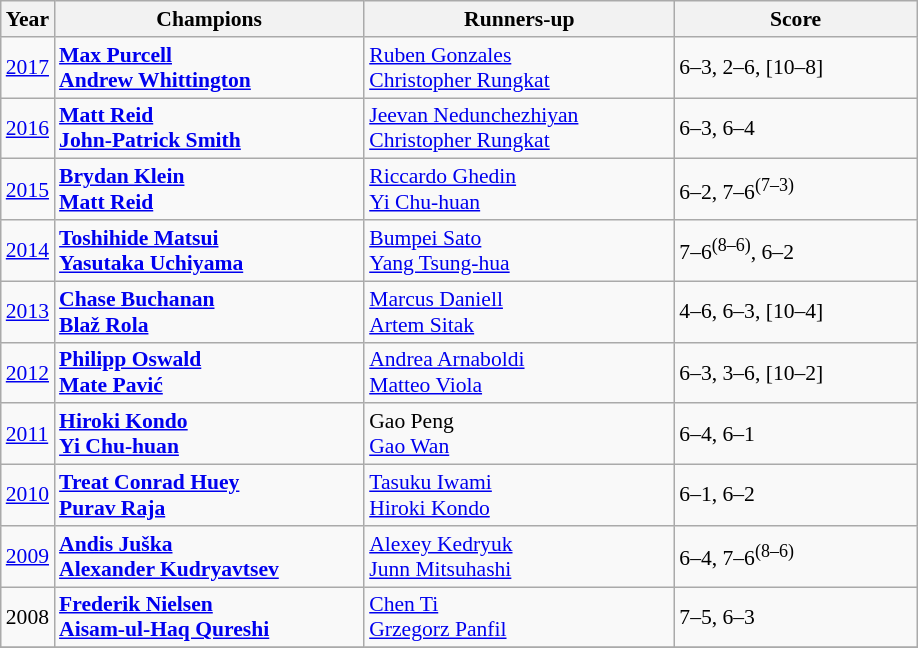<table class="wikitable" style="font-size:90%">
<tr>
<th>Year</th>
<th width="200">Champions</th>
<th width="200">Runners-up</th>
<th width="155">Score</th>
</tr>
<tr>
<td><a href='#'>2017</a></td>
<td> <strong><a href='#'>Max Purcell</a></strong> <br>  <strong><a href='#'>Andrew Whittington</a></strong></td>
<td> <a href='#'>Ruben Gonzales</a> <br>  <a href='#'>Christopher Rungkat</a></td>
<td>6–3, 2–6, [10–8]</td>
</tr>
<tr>
<td><a href='#'>2016</a></td>
<td> <strong><a href='#'>Matt Reid</a></strong> <br>  <strong><a href='#'>John-Patrick Smith</a></strong></td>
<td> <a href='#'>Jeevan Nedunchezhiyan</a> <br>  <a href='#'>Christopher Rungkat</a></td>
<td>6–3, 6–4</td>
</tr>
<tr>
<td><a href='#'>2015</a></td>
<td> <strong><a href='#'>Brydan Klein</a></strong> <br>  <strong><a href='#'>Matt Reid</a></strong></td>
<td> <a href='#'>Riccardo Ghedin</a> <br>  <a href='#'>Yi Chu-huan</a></td>
<td>6–2, 7–6<sup>(7–3)</sup></td>
</tr>
<tr>
<td><a href='#'>2014</a></td>
<td> <strong><a href='#'>Toshihide Matsui</a></strong> <br>  <strong><a href='#'>Yasutaka Uchiyama</a></strong></td>
<td> <a href='#'>Bumpei Sato</a> <br>  <a href='#'>Yang Tsung-hua</a></td>
<td>7–6<sup>(8–6)</sup>, 6–2</td>
</tr>
<tr>
<td><a href='#'>2013</a></td>
<td> <strong><a href='#'>Chase Buchanan</a></strong> <br>  <strong><a href='#'>Blaž Rola</a></strong></td>
<td> <a href='#'>Marcus Daniell</a> <br>  <a href='#'>Artem Sitak</a></td>
<td>4–6, 6–3, [10–4]</td>
</tr>
<tr>
<td><a href='#'>2012</a></td>
<td> <strong><a href='#'>Philipp Oswald</a></strong> <br>  <strong><a href='#'>Mate Pavić</a></strong></td>
<td> <a href='#'>Andrea Arnaboldi</a> <br>  <a href='#'>Matteo Viola</a></td>
<td>6–3, 3–6, [10–2]</td>
</tr>
<tr>
<td><a href='#'>2011</a></td>
<td> <strong><a href='#'>Hiroki Kondo</a></strong> <br>  <strong><a href='#'>Yi Chu-huan</a></strong></td>
<td> Gao Peng <br>  <a href='#'>Gao Wan</a></td>
<td>6–4, 6–1</td>
</tr>
<tr>
<td><a href='#'>2010</a></td>
<td> <strong><a href='#'>Treat Conrad Huey</a></strong> <br>  <strong><a href='#'>Purav Raja</a></strong></td>
<td> <a href='#'>Tasuku Iwami</a> <br>  <a href='#'>Hiroki Kondo</a></td>
<td>6–1, 6–2</td>
</tr>
<tr>
<td><a href='#'>2009</a></td>
<td> <strong><a href='#'>Andis Juška</a></strong> <br>  <strong><a href='#'>Alexander Kudryavtsev</a></strong></td>
<td> <a href='#'>Alexey Kedryuk</a> <br>  <a href='#'>Junn Mitsuhashi</a></td>
<td>6–4, 7–6<sup>(8–6)</sup></td>
</tr>
<tr>
<td>2008</td>
<td> <strong><a href='#'>Frederik Nielsen</a></strong> <br>  <strong><a href='#'>Aisam-ul-Haq Qureshi</a></strong></td>
<td> <a href='#'>Chen Ti</a> <br>  <a href='#'>Grzegorz Panfil</a></td>
<td>7–5, 6–3</td>
</tr>
<tr>
</tr>
</table>
